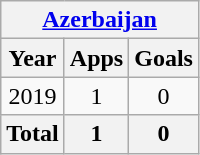<table class="wikitable" style="text-align:center">
<tr>
<th colspan=3><a href='#'>Azerbaijan</a></th>
</tr>
<tr>
<th>Year</th>
<th>Apps</th>
<th>Goals</th>
</tr>
<tr>
<td>2019</td>
<td>1</td>
<td>0</td>
</tr>
<tr>
<th>Total</th>
<th>1</th>
<th>0</th>
</tr>
</table>
